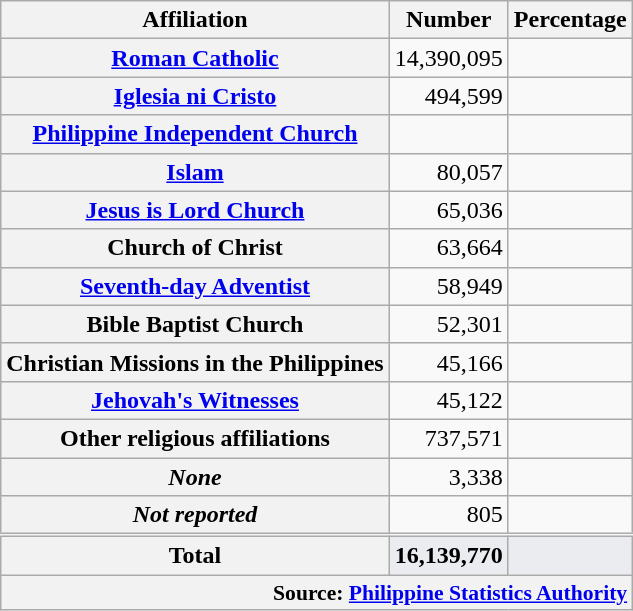<table class="wikitable sortable plainrowheaders mw-datatable" style="text-align:right;">
<tr>
<th scope="col">Affiliation</th>
<th scope="col">Number</th>
<th scope="col">Percentage</th>
</tr>
<tr>
<th scope="row"><a href='#'>Roman Catholic</a></th>
<td>14,390,095</td>
<td></td>
</tr>
<tr>
<th scope="row"><a href='#'>Iglesia ni Cristo</a></th>
<td>494,599</td>
<td></td>
</tr>
<tr>
<th scope="row"><a href='#'>Philippine Independent Church</a></th>
<td></td>
<td></td>
</tr>
<tr>
<th scope="row"><a href='#'>Islam</a></th>
<td>80,057</td>
<td></td>
</tr>
<tr>
<th scope="row"><a href='#'>Jesus is Lord Church</a></th>
<td>65,036</td>
<td></td>
</tr>
<tr>
<th scope="row">Church of Christ</th>
<td>63,664</td>
<td></td>
</tr>
<tr>
<th scope="row"><a href='#'>Seventh-day Adventist</a></th>
<td>58,949</td>
<td></td>
</tr>
<tr>
<th scope="row">Bible Baptist Church</th>
<td>52,301</td>
<td></td>
</tr>
<tr>
<th scope="row">Christian Missions in the Philippines</th>
<td>45,166</td>
<td></td>
</tr>
<tr>
<th scope="row"><a href='#'>Jehovah's Witnesses</a></th>
<td>45,122</td>
<td></td>
</tr>
<tr>
<th scope="row">Other religious affiliations</th>
<td>737,571</td>
<td></td>
</tr>
<tr>
<th scope="row"><em>None</em></th>
<td>3,338</td>
<td></td>
</tr>
<tr>
<th scope="row"><em>Not reported</em></th>
<td>805</td>
<td></td>
</tr>
<tr class="sortbottom" style="font-weight:700; border-top-style:double;">
<th scope="row" style="font-weight:700;">Total</th>
<td style="background-color:#eaecf0;">16,139,770</td>
<td style="background-color:#eaecf0;"></td>
</tr>
<tr class="sortbottom" style="font-size:90%;">
<th scope="row" colspan="5" style="text-align:right;">Source: <a href='#'>Philippine Statistics Authority</a></th>
</tr>
</table>
